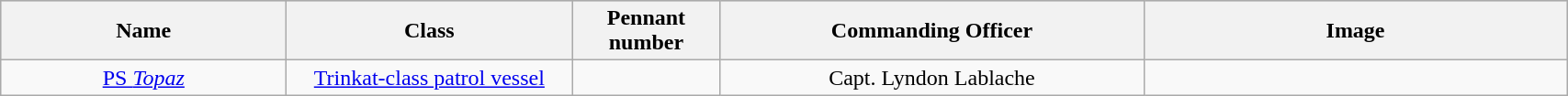<table class="wikitable" style="text-align:center">
<tr style="background:#cccccc">
<th scope="col" style="width: 200px;">Name</th>
<th scope="col" style="width: 200px;">Class</th>
<th scope="col" style="width: 100px;">Pennant number</th>
<th scope="col" style="width: 300px;">Commanding Officer</th>
<th scope="col" style="width: 300px;">Image</th>
</tr>
<tr>
<td><a href='#'>PS <em>Topaz</em></a></td>
<td><a href='#'>Trinkat-class patrol vessel</a></td>
<td></td>
<td>Capt. Lyndon Lablache</td>
<td></td>
</tr>
</table>
